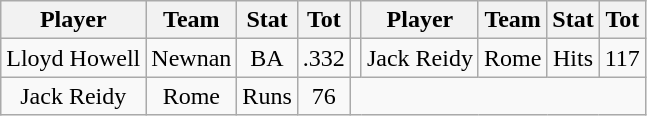<table class="wikitable" style="text-align:center">
<tr>
<th>Player</th>
<th>Team</th>
<th>Stat</th>
<th>Tot</th>
<th></th>
<th>Player</th>
<th>Team</th>
<th>Stat</th>
<th>Tot</th>
</tr>
<tr>
<td>Lloyd Howell</td>
<td>Newnan</td>
<td>BA</td>
<td>.332</td>
<td></td>
<td>Jack Reidy</td>
<td>Rome</td>
<td>Hits</td>
<td>117</td>
</tr>
<tr>
<td>Jack Reidy</td>
<td>Rome</td>
<td>Runs</td>
<td>76</td>
</tr>
</table>
